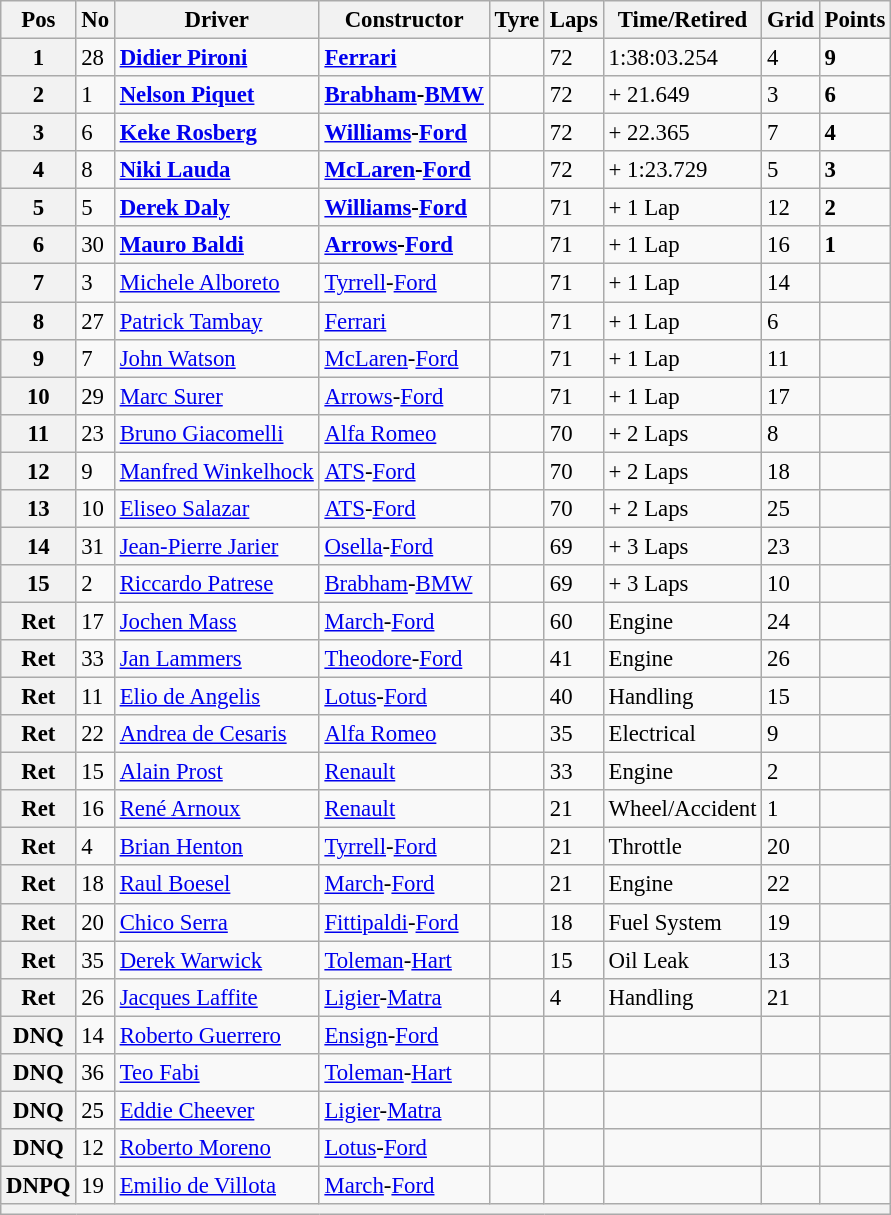<table class="wikitable" style="font-size:95%;">
<tr>
<th>Pos</th>
<th>No</th>
<th>Driver</th>
<th>Constructor</th>
<th>Tyre</th>
<th>Laps</th>
<th>Time/Retired</th>
<th>Grid</th>
<th>Points</th>
</tr>
<tr>
<th>1</th>
<td>28</td>
<td> <strong><a href='#'>Didier Pironi</a></strong></td>
<td><strong><a href='#'>Ferrari</a></strong></td>
<td></td>
<td>72</td>
<td>1:38:03.254</td>
<td>4</td>
<td><strong>9</strong></td>
</tr>
<tr>
<th>2</th>
<td>1</td>
<td> <strong><a href='#'>Nelson Piquet</a></strong></td>
<td><strong><a href='#'>Brabham</a>-<a href='#'>BMW</a></strong></td>
<td></td>
<td>72</td>
<td>+ 21.649</td>
<td>3</td>
<td><strong>6</strong></td>
</tr>
<tr>
<th>3</th>
<td>6</td>
<td> <strong><a href='#'>Keke Rosberg</a></strong></td>
<td><strong><a href='#'>Williams</a>-<a href='#'>Ford</a></strong></td>
<td></td>
<td>72</td>
<td>+ 22.365</td>
<td>7</td>
<td><strong>4</strong></td>
</tr>
<tr>
<th>4</th>
<td>8</td>
<td> <strong><a href='#'>Niki Lauda</a></strong></td>
<td><strong><a href='#'>McLaren</a>-<a href='#'>Ford</a></strong></td>
<td></td>
<td>72</td>
<td>+ 1:23.729</td>
<td>5</td>
<td><strong>3</strong></td>
</tr>
<tr>
<th>5</th>
<td>5</td>
<td> <strong><a href='#'>Derek Daly</a></strong></td>
<td><strong><a href='#'>Williams</a>-<a href='#'>Ford</a></strong></td>
<td></td>
<td>71</td>
<td>+ 1 Lap</td>
<td>12</td>
<td><strong>2</strong></td>
</tr>
<tr>
<th>6</th>
<td>30</td>
<td> <strong><a href='#'>Mauro Baldi</a></strong></td>
<td><strong><a href='#'>Arrows</a>-<a href='#'>Ford</a></strong></td>
<td></td>
<td>71</td>
<td>+ 1 Lap</td>
<td>16</td>
<td><strong>1</strong></td>
</tr>
<tr>
<th>7</th>
<td>3</td>
<td> <a href='#'>Michele Alboreto</a></td>
<td><a href='#'>Tyrrell</a>-<a href='#'>Ford</a></td>
<td></td>
<td>71</td>
<td>+ 1 Lap</td>
<td>14</td>
<td> </td>
</tr>
<tr>
<th>8</th>
<td>27</td>
<td> <a href='#'>Patrick Tambay</a></td>
<td><a href='#'>Ferrari</a></td>
<td></td>
<td>71</td>
<td>+ 1 Lap</td>
<td>6</td>
<td> </td>
</tr>
<tr>
<th>9</th>
<td>7</td>
<td> <a href='#'>John Watson</a></td>
<td><a href='#'>McLaren</a>-<a href='#'>Ford</a></td>
<td></td>
<td>71</td>
<td>+ 1 Lap</td>
<td>11</td>
<td> </td>
</tr>
<tr>
<th>10</th>
<td>29</td>
<td> <a href='#'>Marc Surer</a></td>
<td><a href='#'>Arrows</a>-<a href='#'>Ford</a></td>
<td></td>
<td>71</td>
<td>+ 1 Lap</td>
<td>17</td>
<td> </td>
</tr>
<tr>
<th>11</th>
<td>23</td>
<td> <a href='#'>Bruno Giacomelli</a></td>
<td><a href='#'>Alfa Romeo</a></td>
<td></td>
<td>70</td>
<td>+ 2 Laps</td>
<td>8</td>
<td> </td>
</tr>
<tr>
<th>12</th>
<td>9</td>
<td> <a href='#'>Manfred Winkelhock</a></td>
<td><a href='#'>ATS</a>-<a href='#'>Ford</a></td>
<td></td>
<td>70</td>
<td>+ 2 Laps</td>
<td>18</td>
<td> </td>
</tr>
<tr>
<th>13</th>
<td>10</td>
<td> <a href='#'>Eliseo Salazar</a></td>
<td><a href='#'>ATS</a>-<a href='#'>Ford</a></td>
<td></td>
<td>70</td>
<td>+ 2 Laps</td>
<td>25</td>
<td> </td>
</tr>
<tr>
<th>14</th>
<td>31</td>
<td> <a href='#'>Jean-Pierre Jarier</a></td>
<td><a href='#'>Osella</a>-<a href='#'>Ford</a></td>
<td></td>
<td>69</td>
<td>+ 3 Laps</td>
<td>23</td>
<td> </td>
</tr>
<tr>
<th>15</th>
<td>2</td>
<td> <a href='#'>Riccardo Patrese</a></td>
<td><a href='#'>Brabham</a>-<a href='#'>BMW</a></td>
<td></td>
<td>69</td>
<td>+ 3 Laps</td>
<td>10</td>
<td> </td>
</tr>
<tr>
<th>Ret</th>
<td>17</td>
<td> <a href='#'>Jochen Mass</a></td>
<td><a href='#'>March</a>-<a href='#'>Ford</a></td>
<td></td>
<td>60</td>
<td>Engine</td>
<td>24</td>
<td> </td>
</tr>
<tr>
<th>Ret</th>
<td>33</td>
<td> <a href='#'>Jan Lammers</a></td>
<td><a href='#'>Theodore</a>-<a href='#'>Ford</a></td>
<td></td>
<td>41</td>
<td>Engine</td>
<td>26</td>
<td> </td>
</tr>
<tr>
<th>Ret</th>
<td>11</td>
<td> <a href='#'>Elio de Angelis</a></td>
<td><a href='#'>Lotus</a>-<a href='#'>Ford</a></td>
<td></td>
<td>40</td>
<td>Handling</td>
<td>15</td>
<td> </td>
</tr>
<tr>
<th>Ret</th>
<td>22</td>
<td> <a href='#'>Andrea de Cesaris</a></td>
<td><a href='#'>Alfa Romeo</a></td>
<td></td>
<td>35</td>
<td>Electrical</td>
<td>9</td>
<td> </td>
</tr>
<tr>
<th>Ret</th>
<td>15</td>
<td> <a href='#'>Alain Prost</a></td>
<td><a href='#'>Renault</a></td>
<td></td>
<td>33</td>
<td>Engine</td>
<td>2</td>
<td> </td>
</tr>
<tr>
<th>Ret</th>
<td>16</td>
<td> <a href='#'>René Arnoux</a></td>
<td><a href='#'>Renault</a></td>
<td></td>
<td>21</td>
<td>Wheel/Accident</td>
<td>1</td>
<td> </td>
</tr>
<tr>
<th>Ret</th>
<td>4</td>
<td> <a href='#'>Brian Henton</a></td>
<td><a href='#'>Tyrrell</a>-<a href='#'>Ford</a></td>
<td></td>
<td>21</td>
<td>Throttle</td>
<td>20</td>
<td> </td>
</tr>
<tr>
<th>Ret</th>
<td>18</td>
<td> <a href='#'>Raul Boesel</a></td>
<td><a href='#'>March</a>-<a href='#'>Ford</a></td>
<td></td>
<td>21</td>
<td>Engine</td>
<td>22</td>
<td> </td>
</tr>
<tr>
<th>Ret</th>
<td>20</td>
<td> <a href='#'>Chico Serra</a></td>
<td><a href='#'>Fittipaldi</a>-<a href='#'>Ford</a></td>
<td></td>
<td>18</td>
<td>Fuel System</td>
<td>19</td>
<td> </td>
</tr>
<tr>
<th>Ret</th>
<td>35</td>
<td> <a href='#'>Derek Warwick</a></td>
<td><a href='#'>Toleman</a>-<a href='#'>Hart</a></td>
<td></td>
<td>15</td>
<td>Oil Leak</td>
<td>13</td>
<td> </td>
</tr>
<tr>
<th>Ret</th>
<td>26</td>
<td> <a href='#'>Jacques Laffite</a></td>
<td><a href='#'>Ligier</a>-<a href='#'>Matra</a></td>
<td></td>
<td>4</td>
<td>Handling</td>
<td>21</td>
<td> </td>
</tr>
<tr>
<th>DNQ</th>
<td>14</td>
<td> <a href='#'>Roberto Guerrero</a></td>
<td><a href='#'>Ensign</a>-<a href='#'>Ford</a></td>
<td></td>
<td> </td>
<td></td>
<td></td>
<td> </td>
</tr>
<tr>
<th>DNQ</th>
<td>36</td>
<td> <a href='#'>Teo Fabi</a></td>
<td><a href='#'>Toleman</a>-<a href='#'>Hart</a></td>
<td></td>
<td> </td>
<td></td>
<td></td>
<td> </td>
</tr>
<tr>
<th>DNQ</th>
<td>25</td>
<td> <a href='#'>Eddie Cheever</a></td>
<td><a href='#'>Ligier</a>-<a href='#'>Matra</a></td>
<td></td>
<td> </td>
<td></td>
<td></td>
<td> </td>
</tr>
<tr>
<th>DNQ</th>
<td>12</td>
<td> <a href='#'>Roberto Moreno</a></td>
<td><a href='#'>Lotus</a>-<a href='#'>Ford</a></td>
<td></td>
<td> </td>
<td></td>
<td></td>
<td> </td>
</tr>
<tr>
<th>DNPQ</th>
<td>19</td>
<td> <a href='#'>Emilio de Villota</a></td>
<td><a href='#'>March</a>-<a href='#'>Ford</a></td>
<td></td>
<td> </td>
<td> </td>
<td> </td>
<td> </td>
</tr>
<tr>
<th colspan="9"></th>
</tr>
</table>
